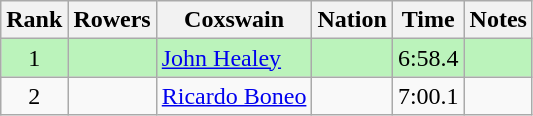<table class="wikitable sortable" style="text-align:center">
<tr>
<th>Rank</th>
<th>Rowers</th>
<th>Coxswain</th>
<th>Nation</th>
<th>Time</th>
<th>Notes</th>
</tr>
<tr bgcolor=bbf3bb>
<td>1</td>
<td align=left></td>
<td align=left><a href='#'>John Healey</a></td>
<td align=left></td>
<td>6:58.4</td>
<td></td>
</tr>
<tr>
<td>2</td>
<td align=left></td>
<td align=left><a href='#'>Ricardo Boneo</a></td>
<td align=left></td>
<td>7:00.1</td>
<td></td>
</tr>
</table>
